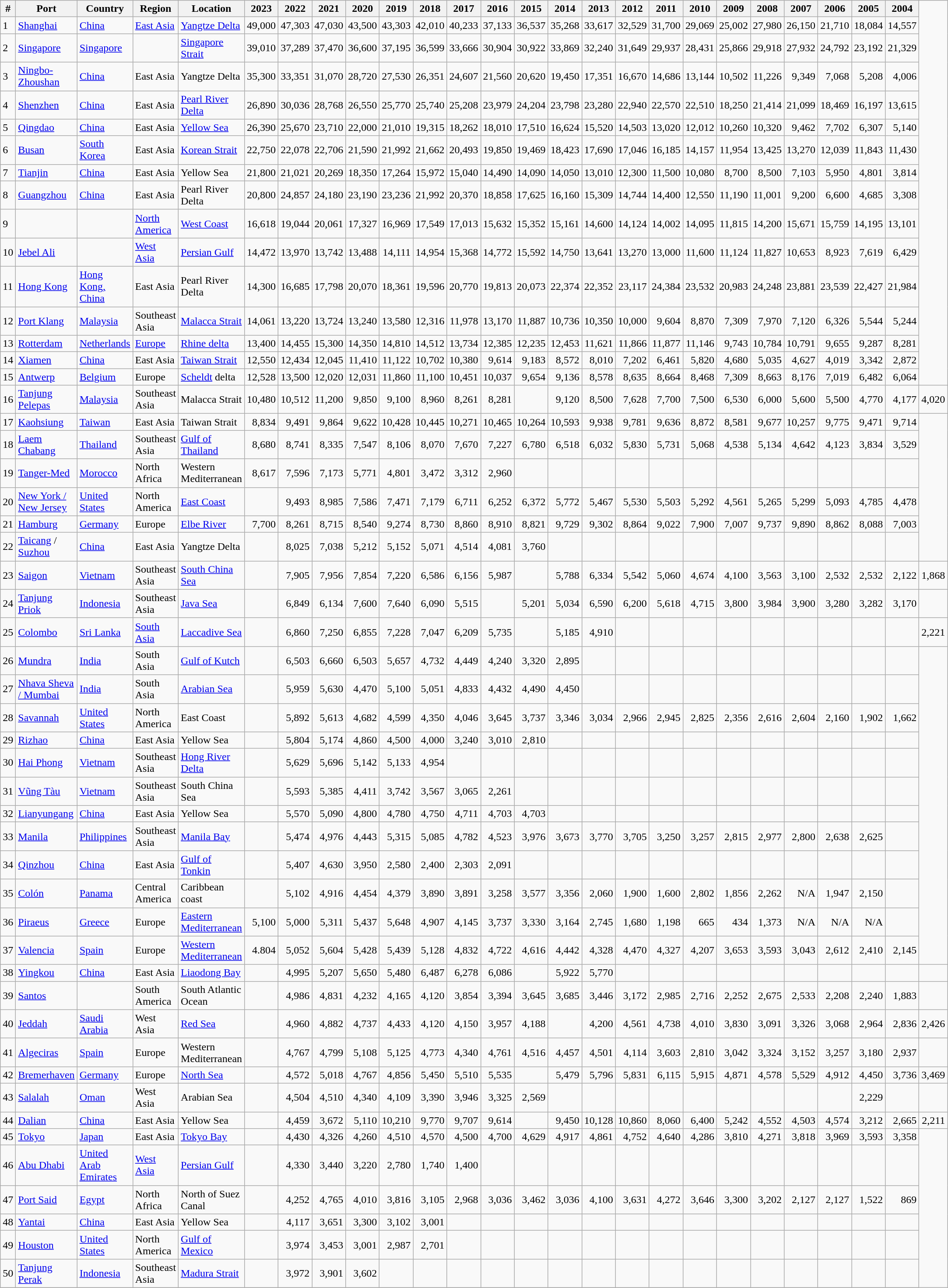<table class="wikitable sortable" width="85%">
<tr>
<th align="center">#</th>
<th align="center">Port</th>
<th align="center">Country</th>
<th>Region</th>
<th>Location</th>
<th>2023</th>
<th>2022</th>
<th>2021</th>
<th>2020</th>
<th>2019</th>
<th>2018</th>
<th>2017</th>
<th>2016</th>
<th align="center">2015</th>
<th align="center">2014</th>
<th align="center">2013</th>
<th align="center">2012</th>
<th align="center">2011</th>
<th align="center">2010</th>
<th align="center">2009</th>
<th align="center">2008</th>
<th align="center">2007</th>
<th align="center">2006</th>
<th align="center">2005</th>
<th align="center">2004</th>
</tr>
<tr align=right>
<td align=left>1</td>
<td align=left><a href='#'>Shanghai</a></td>
<td align=left> <a href='#'>China</a></td>
<td align=left><a href='#'>East Asia</a></td>
<td align="left"><a href='#'>Yangtze Delta</a></td>
<td>49,000</td>
<td>47,303</td>
<td>47,030</td>
<td>43,500</td>
<td>43,303</td>
<td>42,010</td>
<td>40,233</td>
<td>37,133</td>
<td>36,537</td>
<td>35,268</td>
<td>33,617</td>
<td>32,529</td>
<td>31,700</td>
<td>29,069</td>
<td>25,002</td>
<td>27,980</td>
<td>26,150</td>
<td>21,710</td>
<td>18,084</td>
<td>14,557</td>
</tr>
<tr align=right>
<td align=left>2</td>
<td align=left><a href='#'>Singapore</a></td>
<td align=left> <a href='#'>Singapore</a></td>
<td align=left></td>
<td align="left"><a href='#'>Singapore Strait</a></td>
<td>39,010</td>
<td>37,289</td>
<td>37,470</td>
<td>36,600</td>
<td>37,195</td>
<td>36,599</td>
<td>33,666</td>
<td>30,904</td>
<td>30,922</td>
<td>33,869</td>
<td>32,240</td>
<td>31,649</td>
<td>29,937</td>
<td>28,431</td>
<td>25,866</td>
<td>29,918</td>
<td>27,932</td>
<td>24,792</td>
<td>23,192</td>
<td>21,329</td>
</tr>
<tr align=right>
<td align=left>3</td>
<td align=left><a href='#'>Ningbo-Zhoushan</a></td>
<td align=left> <a href='#'>China</a></td>
<td align=left>East Asia</td>
<td align=left>Yangtze Delta</td>
<td>35,300</td>
<td>33,351</td>
<td>31,070</td>
<td>28,720</td>
<td>27,530</td>
<td>26,351</td>
<td>24,607</td>
<td>21,560</td>
<td>20,620</td>
<td>19,450</td>
<td>17,351</td>
<td>16,670</td>
<td>14,686</td>
<td>13,144</td>
<td>10,502</td>
<td>11,226</td>
<td>9,349</td>
<td>7,068</td>
<td>5,208</td>
<td>4,006</td>
</tr>
<tr align="right">
<td align=left>4</td>
<td align=left><a href='#'>Shenzhen</a></td>
<td align=left> <a href='#'>China</a></td>
<td align=left>East Asia</td>
<td align=left><a href='#'>Pearl River Delta</a></td>
<td>26,890</td>
<td>30,036</td>
<td>28,768</td>
<td>26,550</td>
<td>25,770</td>
<td>25,740</td>
<td>25,208</td>
<td>23,979</td>
<td>24,204</td>
<td>23,798</td>
<td>23,280</td>
<td>22,940</td>
<td>22,570</td>
<td>22,510</td>
<td>18,250</td>
<td>21,414</td>
<td>21,099</td>
<td>18,469</td>
<td>16,197</td>
<td>13,615</td>
</tr>
<tr align=right>
<td align="left">5</td>
<td align="left"><a href='#'>Qingdao</a></td>
<td align="left"> <a href='#'>China</a></td>
<td align=left>East Asia</td>
<td align=left><a href='#'>Yellow Sea</a></td>
<td>26,390</td>
<td>25,670</td>
<td>23,710</td>
<td>22,000</td>
<td>21,010</td>
<td>19,315</td>
<td>18,262</td>
<td>18,010</td>
<td>17,510</td>
<td>16,624</td>
<td>15,520</td>
<td>14,503</td>
<td>13,020</td>
<td>12,012</td>
<td>10,260</td>
<td>10,320</td>
<td>9,462</td>
<td>7,702</td>
<td>6,307</td>
<td>5,140</td>
</tr>
<tr align="right">
<td align="left">6</td>
<td align="left"><a href='#'>Busan</a></td>
<td align="left"> <a href='#'>South Korea</a></td>
<td align=left>East Asia</td>
<td align=left><a href='#'>Korean Strait</a></td>
<td>22,750</td>
<td>22,078</td>
<td>22,706</td>
<td>21,590</td>
<td>21,992</td>
<td>21,662</td>
<td>20,493</td>
<td>19,850</td>
<td>19,469</td>
<td>18,423</td>
<td>17,690</td>
<td>17,046</td>
<td>16,185</td>
<td>14,157</td>
<td>11,954</td>
<td>13,425</td>
<td>13,270</td>
<td>12,039</td>
<td>11,843</td>
<td>11,430</td>
</tr>
<tr align="right">
<td align="left">7</td>
<td align="left"><a href='#'>Tianjin</a></td>
<td align="left"> <a href='#'>China</a></td>
<td align="left">East Asia</td>
<td align="left">Yellow Sea</td>
<td>21,800</td>
<td>21,021</td>
<td>20,269</td>
<td>18,350</td>
<td>17,264</td>
<td>15,972</td>
<td>15,040</td>
<td>14,490</td>
<td>14,090</td>
<td>14,050</td>
<td>13,010</td>
<td>12,300</td>
<td>11,500</td>
<td>10,080</td>
<td>8,700</td>
<td>8,500</td>
<td>7,103</td>
<td>5,950</td>
<td>4,801</td>
<td>3,814</td>
</tr>
<tr align="right">
<td align="left">8</td>
<td align="left"><a href='#'>Guangzhou</a></td>
<td align="left"> <a href='#'>China</a></td>
<td align="left">East Asia</td>
<td align="left">Pearl River Delta</td>
<td>20,800</td>
<td>24,857</td>
<td>24,180</td>
<td>23,190</td>
<td>23,236</td>
<td>21,992</td>
<td>20,370</td>
<td>18,858</td>
<td>17,625</td>
<td>16,160</td>
<td>15,309</td>
<td>14,744</td>
<td>14,400</td>
<td>12,550</td>
<td>11,190</td>
<td>11,001</td>
<td>9,200</td>
<td>6,600</td>
<td>4,685</td>
<td>3,308</td>
</tr>
<tr align="right">
<td align="left">9</td>
<td align="left"></td>
<td align="left"></td>
<td align="left"><a href='#'>North America</a></td>
<td align="left"><a href='#'>West Coast</a></td>
<td>16,618</td>
<td>19,044</td>
<td>20,061</td>
<td>17,327</td>
<td>16,969</td>
<td>17,549</td>
<td>17,013</td>
<td>15,632</td>
<td>15,352</td>
<td>15,161</td>
<td>14,600</td>
<td>14,124</td>
<td>14,002</td>
<td>14,095</td>
<td>11,815</td>
<td>14,200</td>
<td>15,671</td>
<td>15,759</td>
<td>14,195</td>
<td>13,101</td>
</tr>
<tr align="right">
<td align="left">10</td>
<td align="left"><a href='#'>Jebel Ali</a></td>
<td align="left"></td>
<td align="left"><a href='#'>West Asia</a></td>
<td align="left"><a href='#'>Persian Gulf</a></td>
<td>14,472</td>
<td>13,970</td>
<td>13,742</td>
<td>13,488</td>
<td>14,111</td>
<td>14,954</td>
<td>15,368</td>
<td>14,772</td>
<td>15,592</td>
<td>14,750</td>
<td>13,641</td>
<td>13,270</td>
<td>13,000</td>
<td>11,600</td>
<td>11,124</td>
<td>11,827</td>
<td>10,653</td>
<td>8,923</td>
<td>7,619</td>
<td>6,429</td>
</tr>
<tr align="right">
<td align="left">11</td>
<td align="left"><a href='#'>Hong Kong</a></td>
<td align="left"> <a href='#'>Hong Kong, China</a></td>
<td align="left">East Asia</td>
<td align="left">Pearl River Delta</td>
<td>14,300</td>
<td>16,685</td>
<td>17,798</td>
<td>20,070</td>
<td>18,361</td>
<td>19,596</td>
<td>20,770</td>
<td>19,813</td>
<td>20,073</td>
<td>22,374</td>
<td>22,352</td>
<td>23,117</td>
<td>24,384</td>
<td>23,532</td>
<td>20,983</td>
<td>24,248</td>
<td>23,881</td>
<td>23,539</td>
<td>22,427</td>
<td>21,984</td>
</tr>
<tr align="right">
<td align="left">12</td>
<td align="left"><a href='#'>Port Klang</a></td>
<td align="left"> <a href='#'>Malaysia</a></td>
<td align="left">Southeast Asia</td>
<td align="left"><a href='#'>Malacca Strait</a></td>
<td>14,061</td>
<td>13,220</td>
<td>13,724</td>
<td>13,240</td>
<td>13,580</td>
<td>12,316</td>
<td>11,978</td>
<td>13,170</td>
<td>11,887</td>
<td>10,736</td>
<td>10,350</td>
<td>10,000</td>
<td>9,604</td>
<td>8,870</td>
<td>7,309</td>
<td>7,970</td>
<td>7,120</td>
<td>6,326</td>
<td>5,544</td>
<td>5,244</td>
</tr>
<tr align="right">
<td align="left">13</td>
<td align="left"><a href='#'>Rotterdam</a></td>
<td align="left"> <a href='#'>Netherlands</a></td>
<td align="left"><a href='#'>Europe</a></td>
<td align="left"><a href='#'>Rhine delta</a></td>
<td>13,400</td>
<td>14,455</td>
<td>15,300</td>
<td>14,350</td>
<td>14,810</td>
<td>14,512</td>
<td>13,734</td>
<td>12,385</td>
<td>12,235</td>
<td>12,453</td>
<td>11,621</td>
<td>11,866</td>
<td>11,877</td>
<td>11,146</td>
<td>9,743</td>
<td>10,784</td>
<td>10,791</td>
<td>9,655</td>
<td>9,287</td>
<td>8,281</td>
</tr>
<tr align="right">
<td align="left">14</td>
<td align="left"><a href='#'>Xiamen</a></td>
<td align="left"> <a href='#'>China</a></td>
<td align="left">East Asia</td>
<td align="left"><a href='#'>Taiwan Strait</a></td>
<td>12,550</td>
<td>12,434</td>
<td>12,045</td>
<td>11,410</td>
<td>11,122</td>
<td>10,702</td>
<td>10,380</td>
<td>9,614</td>
<td>9,183</td>
<td>8,572</td>
<td>8,010</td>
<td>7,202</td>
<td>6,461</td>
<td>5,820</td>
<td>4,680</td>
<td>5,035</td>
<td>4,627</td>
<td>4,019</td>
<td>3,342</td>
<td>2,872</td>
</tr>
<tr align="right">
<td align="left">15</td>
<td align="left"><a href='#'>Antwerp</a></td>
<td align="left"> <a href='#'>Belgium</a></td>
<td align="left">Europe</td>
<td align="left"><a href='#'>Scheldt</a> delta</td>
<td>12,528</td>
<td>13,500</td>
<td>12,020</td>
<td>12,031</td>
<td>11,860</td>
<td>11,100</td>
<td>10,451</td>
<td>10,037</td>
<td>9,654</td>
<td>9,136</td>
<td>8,578</td>
<td>8,635</td>
<td>8,664</td>
<td>8,468</td>
<td>7,309</td>
<td>8,663</td>
<td>8,176</td>
<td>7,019</td>
<td>6,482</td>
<td>6,064</td>
</tr>
<tr align="right">
<td align="left">16</td>
<td align="left"><a href='#'>Tanjung Pelepas</a></td>
<td align="left"> <a href='#'>Malaysia</a></td>
<td align="left">Southeast Asia</td>
<td align="left">Malacca Strait</td>
<td>10,480</td>
<td>10,512</td>
<td>11,200</td>
<td>9,850</td>
<td>9,100</td>
<td>8,960</td>
<td>8,261</td>
<td>8,281</td>
<td></td>
<td>9,120</td>
<td>8,500</td>
<td>7,628</td>
<td>7,700</td>
<td>7,500</td>
<td>6,530</td>
<td>6,000</td>
<td>5,600</td>
<td>5,500</td>
<td>4,770</td>
<td>4,177</td>
<td>4,020</td>
</tr>
<tr align="right">
<td align="left">17</td>
<td align="left"><a href='#'>Kaohsiung</a></td>
<td align="left"> <a href='#'>Taiwan</a></td>
<td align="left">East Asia</td>
<td align="left">Taiwan Strait</td>
<td>8,834</td>
<td>9,491</td>
<td>9,864</td>
<td>9,622</td>
<td>10,428</td>
<td>10,445</td>
<td>10,271</td>
<td>10,465</td>
<td>10,264</td>
<td>10,593</td>
<td>9,938</td>
<td>9,781</td>
<td>9,636</td>
<td>8,872</td>
<td>8,581</td>
<td>9,677</td>
<td>10,257</td>
<td>9,775</td>
<td>9,471</td>
<td>9,714</td>
</tr>
<tr align="right">
<td align="left">18</td>
<td align="left"><a href='#'>Laem Chabang</a></td>
<td align="left"> <a href='#'>Thailand</a></td>
<td align="left">Southeast Asia</td>
<td align="left"><a href='#'>Gulf of Thailand</a></td>
<td>8,680</td>
<td>8,741</td>
<td>8,335</td>
<td>7,547</td>
<td>8,106</td>
<td>8,070</td>
<td>7,670</td>
<td>7,227</td>
<td>6,780</td>
<td>6,518</td>
<td>6,032</td>
<td>5,830</td>
<td>5,731</td>
<td>5,068</td>
<td>4,538</td>
<td>5,134</td>
<td>4,642</td>
<td>4,123</td>
<td>3,834</td>
<td>3,529</td>
</tr>
<tr align="right">
<td align="left">19</td>
<td align="left"><a href='#'>Tanger-Med</a></td>
<td align="left"> <a href='#'>Morocco</a></td>
<td align="left">North Africa</td>
<td align="left">Western Mediterranean</td>
<td>8,617</td>
<td>7,596</td>
<td>7,173</td>
<td>5,771</td>
<td>4,801</td>
<td>3,472</td>
<td>3,312</td>
<td>2,960</td>
<td></td>
<td></td>
<td></td>
<td></td>
<td></td>
<td></td>
<td></td>
<td></td>
<td></td>
<td></td>
<td></td>
<td></td>
</tr>
<tr align="right">
<td align="left">20</td>
<td align="left"><a href='#'>New York / New Jersey</a></td>
<td align="left"> <a href='#'>United States</a></td>
<td align="left">North America</td>
<td align="left"><a href='#'>East Coast</a></td>
<td></td>
<td>9,493</td>
<td>8,985</td>
<td>7,586</td>
<td>7,471</td>
<td>7,179</td>
<td>6,711</td>
<td>6,252</td>
<td>6,372</td>
<td>5,772</td>
<td>5,467</td>
<td>5,530</td>
<td>5,503</td>
<td>5,292</td>
<td>4,561</td>
<td>5,265</td>
<td>5,299</td>
<td>5,093</td>
<td>4,785</td>
<td>4,478</td>
</tr>
<tr align="right">
<td align="left">21</td>
<td align="left"><a href='#'>Hamburg</a></td>
<td align="left"> <a href='#'>Germany</a></td>
<td align="left">Europe</td>
<td align="left"><a href='#'>Elbe River</a></td>
<td>7,700</td>
<td>8,261</td>
<td>8,715</td>
<td>8,540</td>
<td>9,274</td>
<td>8,730</td>
<td>8,860</td>
<td>8,910</td>
<td>8,821</td>
<td>9,729</td>
<td>9,302</td>
<td>8,864</td>
<td>9,022</td>
<td>7,900</td>
<td>7,007</td>
<td>9,737</td>
<td>9,890</td>
<td>8,862</td>
<td>8,088</td>
<td>7,003</td>
</tr>
<tr align="right">
<td align="left">22</td>
<td align="left"><a href='#'>Taicang</a> / <a href='#'>Suzhou</a></td>
<td align="left"> <a href='#'>China</a></td>
<td align="left">East Asia</td>
<td align="left">Yangtze Delta</td>
<td></td>
<td>8,025</td>
<td>7,038</td>
<td>5,212</td>
<td>5,152</td>
<td>5,071</td>
<td>4,514</td>
<td>4,081</td>
<td>3,760</td>
<td></td>
<td></td>
<td></td>
<td></td>
<td></td>
<td></td>
<td></td>
<td></td>
<td></td>
<td></td>
<td></td>
</tr>
<tr align="right">
<td align="left">23</td>
<td align="left"><a href='#'>Saigon</a></td>
<td align="left"> <a href='#'>Vietnam</a></td>
<td align="left">Southeast Asia</td>
<td align="left"><a href='#'>South China Sea</a></td>
<td></td>
<td>7,905</td>
<td>7,956</td>
<td>7,854</td>
<td>7,220</td>
<td>6,586</td>
<td>6,156</td>
<td>5,987</td>
<td></td>
<td>5,788</td>
<td>6,334</td>
<td>5,542</td>
<td>5,060</td>
<td>4,674</td>
<td>4,100</td>
<td>3,563</td>
<td>3,100</td>
<td>2,532</td>
<td>2,532</td>
<td>2,122</td>
<td>1,868</td>
</tr>
<tr align="right">
<td align="left">24</td>
<td align="left"><a href='#'>Tanjung Priok</a></td>
<td align="left"> <a href='#'>Indonesia</a></td>
<td align="left">Southeast Asia</td>
<td align="left"><a href='#'>Java Sea</a></td>
<td></td>
<td>6,849</td>
<td>6,134</td>
<td>7,600</td>
<td>7,640</td>
<td>6,090</td>
<td>5,515</td>
<td></td>
<td>5,201</td>
<td>5,034</td>
<td>6,590</td>
<td>6,200</td>
<td>5,618</td>
<td>4,715</td>
<td>3,800</td>
<td>3,984</td>
<td>3,900</td>
<td>3,280</td>
<td>3,282</td>
<td>3,170</td>
<td></td>
</tr>
<tr align="right">
<td align="left">25</td>
<td align="left"><a href='#'>Colombo</a></td>
<td align="left"> <a href='#'>Sri Lanka</a></td>
<td align="left"><a href='#'>South Asia</a></td>
<td align="left"><a href='#'>Laccadive Sea</a></td>
<td></td>
<td>6,860</td>
<td>7,250</td>
<td>6,855</td>
<td>7,228</td>
<td>7,047</td>
<td>6,209</td>
<td>5,735</td>
<td></td>
<td>5,185</td>
<td>4,910</td>
<td></td>
<td></td>
<td></td>
<td></td>
<td></td>
<td></td>
<td></td>
<td></td>
<td></td>
<td>2,221</td>
</tr>
<tr align="right">
<td align="left">26</td>
<td align="left"><a href='#'>Mundra</a></td>
<td align="left"> <a href='#'>India</a></td>
<td align="left">South Asia</td>
<td align="left"><a href='#'>Gulf of Kutch</a></td>
<td></td>
<td>6,503</td>
<td>6,660</td>
<td>6,503</td>
<td>5,657</td>
<td>4,732</td>
<td>4,449</td>
<td>4,240</td>
<td>3,320</td>
<td>2,895</td>
<td></td>
<td></td>
<td></td>
<td></td>
<td></td>
<td></td>
<td></td>
<td></td>
<td></td>
<td></td>
</tr>
<tr align="right">
<td align="left">27</td>
<td align="left"><a href='#'>Nhava Sheva / Mumbai</a></td>
<td align="left"> <a href='#'>India</a></td>
<td align="left">South Asia</td>
<td align="left"><a href='#'>Arabian Sea</a></td>
<td></td>
<td>5,959</td>
<td>5,630</td>
<td>4,470</td>
<td>5,100</td>
<td>5,051</td>
<td>4,833</td>
<td>4,432</td>
<td>4,490</td>
<td>4,450</td>
<td></td>
<td></td>
<td></td>
<td></td>
<td></td>
<td></td>
<td></td>
<td></td>
<td></td>
<td></td>
</tr>
<tr align="right">
<td align="left">28</td>
<td align="left"><a href='#'>Savannah</a></td>
<td align="left"> <a href='#'>United States</a></td>
<td align="left">North America</td>
<td align="left">East Coast</td>
<td></td>
<td>5,892</td>
<td>5,613</td>
<td>4,682</td>
<td>4,599</td>
<td>4,350</td>
<td>4,046</td>
<td>3,645</td>
<td>3,737</td>
<td>3,346</td>
<td>3,034</td>
<td>2,966</td>
<td>2,945</td>
<td>2,825</td>
<td>2,356</td>
<td>2,616</td>
<td>2,604</td>
<td>2,160</td>
<td>1,902</td>
<td>1,662</td>
</tr>
<tr align="right">
<td align="left">29</td>
<td align="left"><a href='#'>Rizhao</a></td>
<td align="left"> <a href='#'>China</a></td>
<td align="left">East Asia</td>
<td align="left">Yellow Sea</td>
<td></td>
<td>5,804</td>
<td>5,174</td>
<td>4,860</td>
<td>4,500</td>
<td>4,000</td>
<td>3,240</td>
<td>3,010</td>
<td>2,810</td>
<td></td>
<td></td>
<td></td>
<td></td>
<td></td>
<td></td>
<td></td>
<td></td>
<td></td>
<td></td>
<td></td>
</tr>
<tr align="right">
<td align="left">30</td>
<td align="left"><a href='#'>Hai Phong</a></td>
<td align="left"> <a href='#'>Vietnam</a></td>
<td align="left">Southeast Asia</td>
<td align="left"><a href='#'>Hong River Delta</a></td>
<td></td>
<td>5,629</td>
<td>5,696</td>
<td>5,142</td>
<td>5,133</td>
<td>4,954</td>
<td></td>
<td></td>
<td></td>
<td></td>
<td></td>
<td></td>
<td></td>
<td></td>
<td></td>
<td></td>
<td></td>
<td></td>
<td></td>
<td></td>
</tr>
<tr align="right">
<td align="left">31</td>
<td align="left"><a href='#'>Vũng Tàu</a></td>
<td align="left"> <a href='#'>Vietnam</a></td>
<td align="left">Southeast Asia</td>
<td align="left">South China Sea</td>
<td></td>
<td>5,593</td>
<td>5,385</td>
<td>4,411</td>
<td>3,742</td>
<td>3,567</td>
<td>3,065</td>
<td>2,261</td>
<td></td>
<td></td>
<td></td>
<td></td>
<td></td>
<td></td>
<td></td>
<td></td>
<td></td>
<td></td>
<td></td>
<td></td>
</tr>
<tr align="right">
<td align="left">32</td>
<td align="left"><a href='#'>Lianyungang</a></td>
<td align="left"> <a href='#'>China</a></td>
<td align="left">East Asia</td>
<td align="left">Yellow Sea</td>
<td></td>
<td>5,570</td>
<td>5,090</td>
<td>4,800</td>
<td>4,780</td>
<td>4,750</td>
<td>4,711</td>
<td>4,703</td>
<td>4,703</td>
<td></td>
<td></td>
<td></td>
<td></td>
<td></td>
<td></td>
<td></td>
<td></td>
<td></td>
<td></td>
<td></td>
</tr>
<tr align="right">
<td align="left">33</td>
<td align="left"><a href='#'>Manila</a></td>
<td align="left"> <a href='#'>Philippines</a></td>
<td align="left">Southeast Asia</td>
<td align="left"><a href='#'>Manila Bay</a></td>
<td></td>
<td>5,474</td>
<td>4,976</td>
<td>4,443</td>
<td>5,315</td>
<td>5,085</td>
<td>4,782</td>
<td>4,523</td>
<td>3,976</td>
<td>3,673</td>
<td>3,770</td>
<td>3,705</td>
<td>3,250</td>
<td>3,257</td>
<td>2,815</td>
<td>2,977</td>
<td>2,800</td>
<td>2,638</td>
<td>2,625</td>
<td></td>
</tr>
<tr align="right">
<td align="left">34</td>
<td align="left"><a href='#'>Qinzhou</a></td>
<td align="left"> <a href='#'>China</a></td>
<td align="left">East Asia</td>
<td align="left"><a href='#'>Gulf of Tonkin</a></td>
<td></td>
<td>5,407</td>
<td>4,630</td>
<td>3,950</td>
<td>2,580</td>
<td>2,400</td>
<td>2,303</td>
<td>2,091</td>
<td></td>
<td></td>
<td></td>
<td></td>
<td></td>
<td></td>
<td></td>
<td></td>
<td></td>
<td></td>
<td></td>
<td></td>
</tr>
<tr align="right">
<td align="left">35</td>
<td align="left"><a href='#'>Colón</a></td>
<td align="left"> <a href='#'>Panama</a></td>
<td align=left>Central America</td>
<td align=left>Caribbean coast</td>
<td></td>
<td>5,102</td>
<td>4,916</td>
<td>4,454</td>
<td>4,379</td>
<td>3,890</td>
<td>3,891</td>
<td>3,258</td>
<td>3,577</td>
<td>3,356</td>
<td>2,060</td>
<td>1,900</td>
<td>1,600</td>
<td>2,802</td>
<td>1,856</td>
<td>2,262</td>
<td>N/A</td>
<td>1,947</td>
<td>2,150</td>
<td></td>
</tr>
<tr align="right">
<td align="left">36</td>
<td align="left"><a href='#'>Piraeus</a></td>
<td align="left"> <a href='#'>Greece</a></td>
<td align="left">Europe</td>
<td align="left"><a href='#'>Eastern Mediterranean</a></td>
<td>5,100</td>
<td>5,000</td>
<td>5,311</td>
<td>5,437</td>
<td>5,648</td>
<td>4,907</td>
<td>4,145</td>
<td>3,737</td>
<td>3,330</td>
<td>3,164</td>
<td>2,745</td>
<td>1,680</td>
<td>1,198</td>
<td>665</td>
<td>434</td>
<td>1,373</td>
<td>N/A</td>
<td>N/A</td>
<td>N/A</td>
<td></td>
</tr>
<tr align="right">
<td align="left">37</td>
<td align="left"><a href='#'>Valencia</a></td>
<td align="left"> <a href='#'>Spain</a></td>
<td align="left">Europe</td>
<td align="left"><a href='#'>Western Mediterranean</a></td>
<td>4.804</td>
<td>5,052</td>
<td>5,604</td>
<td>5,428</td>
<td>5,439</td>
<td>5,128</td>
<td>4,832</td>
<td>4,722</td>
<td>4,616</td>
<td>4,442</td>
<td>4,328</td>
<td>4,470</td>
<td>4,327</td>
<td>4,207</td>
<td>3,653</td>
<td>3,593</td>
<td>3,043</td>
<td>2,612</td>
<td>2,410</td>
<td>2,145</td>
</tr>
<tr align="right">
<td align="left">38</td>
<td align="left"><a href='#'>Yingkou</a></td>
<td align="left"> <a href='#'>China</a></td>
<td align="left">East Asia</td>
<td align="left"><a href='#'>Liaodong Bay</a></td>
<td></td>
<td>4,995</td>
<td>5,207</td>
<td>5,650</td>
<td>5,480</td>
<td>6,487</td>
<td>6,278</td>
<td>6,086</td>
<td></td>
<td>5,922</td>
<td>5,770</td>
<td></td>
<td></td>
<td></td>
<td></td>
<td></td>
<td></td>
<td></td>
<td></td>
<td></td>
<td></td>
</tr>
<tr align="right">
<td align="left">39</td>
<td align="left"><a href='#'>Santos</a></td>
<td align="left"></td>
<td align="left">South America</td>
<td align="left">South Atlantic Ocean</td>
<td></td>
<td>4,986</td>
<td>4,831</td>
<td>4,232</td>
<td>4,165</td>
<td>4,120</td>
<td>3,854</td>
<td>3,394</td>
<td>3,645</td>
<td>3,685</td>
<td>3,446</td>
<td>3,172</td>
<td>2,985</td>
<td>2,716</td>
<td>2,252</td>
<td>2,675</td>
<td>2,533</td>
<td>2,208</td>
<td>2,240</td>
<td>1,883</td>
</tr>
<tr align="right">
<td align="left">40</td>
<td align="left"><a href='#'>Jeddah</a></td>
<td align="left"> <a href='#'>Saudi Arabia</a></td>
<td align="left">West Asia</td>
<td align="left"><a href='#'>Red Sea</a></td>
<td></td>
<td>4,960</td>
<td>4,882</td>
<td>4,737</td>
<td>4,433</td>
<td>4,120</td>
<td>4,150</td>
<td>3,957</td>
<td>4,188</td>
<td></td>
<td>4,200</td>
<td>4,561</td>
<td>4,738</td>
<td>4,010</td>
<td>3,830</td>
<td>3,091</td>
<td>3,326</td>
<td>3,068</td>
<td>2,964</td>
<td>2,836</td>
<td>2,426</td>
</tr>
<tr align="right">
<td align="left">41</td>
<td align="left"><a href='#'>Algeciras</a></td>
<td align="left"> <a href='#'>Spain</a></td>
<td align="left">Europe</td>
<td align="left">Western Mediterranean</td>
<td></td>
<td>4,767</td>
<td>4,799</td>
<td>5,108</td>
<td>5,125</td>
<td>4,773</td>
<td>4,340</td>
<td>4,761</td>
<td>4,516</td>
<td>4,457</td>
<td>4,501</td>
<td>4,114</td>
<td>3,603</td>
<td>2,810</td>
<td>3,042</td>
<td>3,324</td>
<td>3,152</td>
<td>3,257</td>
<td>3,180</td>
<td>2,937</td>
</tr>
<tr align="right">
<td align="left">42</td>
<td align="left"><a href='#'>Bremerhaven</a></td>
<td align="left"> <a href='#'>Germany</a></td>
<td align="left">Europe</td>
<td align="left"><a href='#'>North Sea</a></td>
<td></td>
<td>4,572</td>
<td>5,018</td>
<td>4,767</td>
<td>4,856</td>
<td>5,450</td>
<td>5,510</td>
<td>5,535 </td>
<td></td>
<td>5,479</td>
<td>5,796</td>
<td>5,831</td>
<td>6,115</td>
<td>5,915</td>
<td>4,871</td>
<td>4,578</td>
<td>5,529</td>
<td>4,912</td>
<td>4,450</td>
<td>3,736</td>
<td>3,469</td>
</tr>
<tr align="right">
<td align="left">43</td>
<td align="left"><a href='#'>Salalah</a></td>
<td align="left"> <a href='#'>Oman</a></td>
<td align="left">West Asia</td>
<td align="left">Arabian Sea</td>
<td></td>
<td>4,504</td>
<td>4,510</td>
<td>4,340</td>
<td>4,109</td>
<td>3,390</td>
<td>3,946</td>
<td>3,325</td>
<td>2,569</td>
<td></td>
<td></td>
<td></td>
<td></td>
<td></td>
<td></td>
<td></td>
<td></td>
<td></td>
<td>2,229</td>
<td></td>
</tr>
<tr align="right">
<td align="left">44</td>
<td align="left"><a href='#'>Dalian</a></td>
<td align="left"> <a href='#'>China</a></td>
<td align="left">East Asia</td>
<td align="left">Yellow Sea</td>
<td></td>
<td>4,459</td>
<td>3,672</td>
<td>5,110</td>
<td>10,210</td>
<td>9,770</td>
<td>9,707</td>
<td>9,614</td>
<td></td>
<td>9,450</td>
<td>10,128</td>
<td>10,860</td>
<td>8,060</td>
<td>6,400</td>
<td>5,242</td>
<td>4,552</td>
<td>4,503</td>
<td>4,574</td>
<td>3,212</td>
<td>2,665</td>
<td>2,211</td>
</tr>
<tr align="right">
<td align="left">45</td>
<td align="left"><a href='#'>Tokyo</a></td>
<td align="left"> <a href='#'>Japan</a></td>
<td align="left">East Asia</td>
<td align="left"><a href='#'>Tokyo Bay</a></td>
<td></td>
<td>4,430</td>
<td>4,326</td>
<td>4,260</td>
<td>4,510</td>
<td>4,570</td>
<td>4,500</td>
<td>4,700</td>
<td>4,629</td>
<td>4,917</td>
<td>4,861</td>
<td>4,752</td>
<td>4,640</td>
<td>4,286</td>
<td>3,810</td>
<td>4,271</td>
<td>3,818</td>
<td>3,969</td>
<td>3,593</td>
<td>3,358</td>
</tr>
<tr align="right">
<td align="left">46</td>
<td align="left"><a href='#'>Abu Dhabi</a></td>
<td align="left"> <a href='#'>United Arab Emirates</a></td>
<td align="left"><a href='#'>West Asia</a></td>
<td align="left"><a href='#'>Persian Gulf</a></td>
<td></td>
<td>4,330</td>
<td>3,440</td>
<td>3,220</td>
<td>2,780</td>
<td>1,740</td>
<td>1,400</td>
<td></td>
<td></td>
<td></td>
<td></td>
<td></td>
<td></td>
<td></td>
<td></td>
<td></td>
<td></td>
<td></td>
<td></td>
<td></td>
</tr>
<tr align="right">
<td align="left">47</td>
<td align="left"><a href='#'>Port Said</a></td>
<td align="left"> <a href='#'>Egypt</a></td>
<td align="left">North Africa</td>
<td align="left">North of Suez Canal</td>
<td></td>
<td>4,252</td>
<td>4,765</td>
<td>4,010</td>
<td>3,816</td>
<td>3,105</td>
<td>2,968</td>
<td>3,036</td>
<td>3,462</td>
<td>3,036</td>
<td>4,100</td>
<td>3,631</td>
<td>4,272</td>
<td>3,646</td>
<td>3,300</td>
<td>3,202</td>
<td>2,127</td>
<td>2,127</td>
<td>1,522</td>
<td>869</td>
</tr>
<tr align="right">
<td align="left">48</td>
<td align="left"><a href='#'>Yantai</a></td>
<td align="left"> <a href='#'>China</a></td>
<td align="left">East Asia</td>
<td align="left">Yellow Sea</td>
<td></td>
<td>4,117</td>
<td>3,651</td>
<td>3,300</td>
<td>3,102</td>
<td>3,001</td>
<td></td>
<td></td>
<td></td>
<td></td>
<td></td>
<td></td>
<td></td>
<td></td>
<td></td>
<td></td>
<td></td>
<td></td>
<td></td>
<td></td>
</tr>
<tr align="right">
<td align="left">49</td>
<td align="left"><a href='#'>Houston</a></td>
<td align="left"> <a href='#'>United States</a></td>
<td align="left">North America</td>
<td align="left"><a href='#'>Gulf of Mexico</a></td>
<td></td>
<td>3,974</td>
<td>3,453</td>
<td>3,001</td>
<td>2,987</td>
<td>2,701</td>
<td></td>
<td></td>
<td></td>
<td></td>
<td></td>
<td></td>
<td></td>
<td></td>
<td></td>
<td></td>
<td></td>
<td></td>
<td></td>
<td></td>
</tr>
<tr align="right">
<td align="left">50</td>
<td align="left"><a href='#'>Tanjung Perak</a></td>
<td align="left"> <a href='#'>Indonesia</a></td>
<td align="left">Southeast Asia</td>
<td align="left"><a href='#'>Madura Strait</a></td>
<td></td>
<td>3,972</td>
<td>3,901</td>
<td>3,602</td>
<td></td>
<td></td>
<td></td>
<td></td>
<td></td>
<td></td>
<td></td>
<td></td>
<td></td>
<td></td>
<td></td>
<td></td>
<td></td>
<td></td>
<td></td>
<td></td>
</tr>
<tr align="right">
</tr>
</table>
